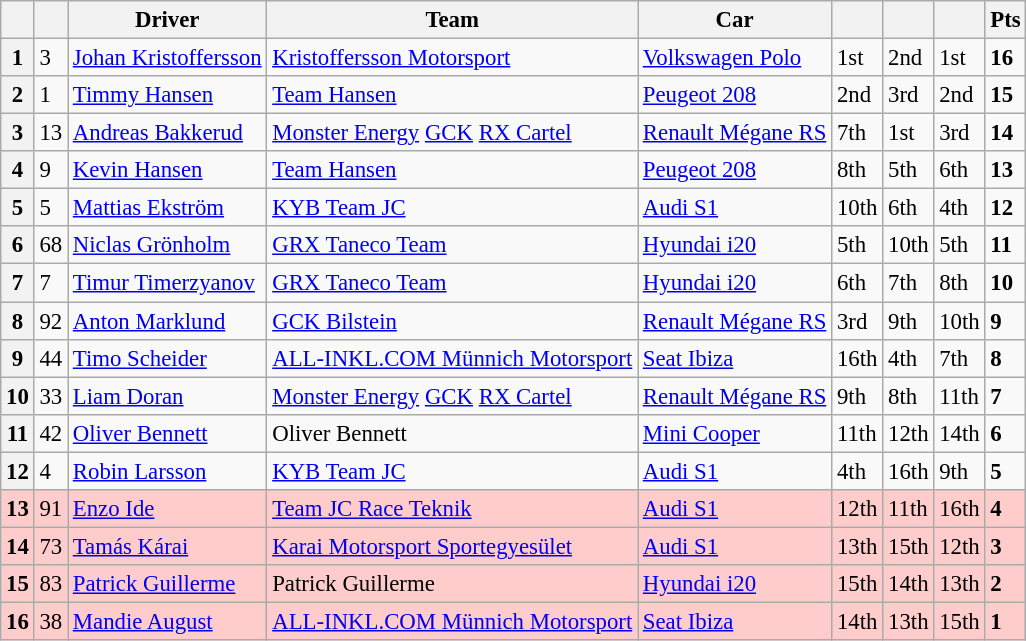<table class="wikitable" style="font-size:95%">
<tr>
<th></th>
<th></th>
<th>Driver</th>
<th>Team</th>
<th>Car</th>
<th></th>
<th></th>
<th></th>
<th>Pts</th>
</tr>
<tr>
<th>1</th>
<td>3</td>
<td> <a href='#'>Johan Kristoffersson</a></td>
<td><a href='#'>Kristoffersson Motorsport</a></td>
<td><a href='#'>Volkswagen Polo</a></td>
<td>1st</td>
<td>2nd</td>
<td>1st</td>
<td><strong>16</strong></td>
</tr>
<tr>
<th>2</th>
<td>1</td>
<td> <a href='#'>Timmy Hansen</a></td>
<td><a href='#'>Team Hansen</a></td>
<td><a href='#'>Peugeot 208</a></td>
<td>2nd</td>
<td>3rd</td>
<td>2nd</td>
<td><strong>15</strong></td>
</tr>
<tr>
<th>3</th>
<td>13</td>
<td> <a href='#'>Andreas Bakkerud</a></td>
<td><a href='#'>Monster Energy</a> <a href='#'>GCK</a> <a href='#'>RX Cartel</a></td>
<td><a href='#'>Renault Mégane RS</a></td>
<td>7th</td>
<td>1st</td>
<td>3rd</td>
<td><strong>14</strong></td>
</tr>
<tr>
<th>4</th>
<td>9</td>
<td> <a href='#'>Kevin Hansen</a></td>
<td><a href='#'>Team Hansen</a></td>
<td><a href='#'>Peugeot 208</a></td>
<td>8th</td>
<td>5th</td>
<td>6th</td>
<td><strong>13</strong></td>
</tr>
<tr>
<th>5</th>
<td>5</td>
<td> <a href='#'>Mattias Ekström</a></td>
<td><a href='#'>KYB Team JC</a></td>
<td><a href='#'>Audi S1</a></td>
<td>10th</td>
<td>6th</td>
<td>4th</td>
<td><strong>12</strong></td>
</tr>
<tr>
<th>6</th>
<td>68</td>
<td> <a href='#'>Niclas Grönholm</a></td>
<td><a href='#'>GRX Taneco Team</a></td>
<td><a href='#'>Hyundai i20</a></td>
<td>5th</td>
<td>10th</td>
<td>5th</td>
<td><strong>11</strong></td>
</tr>
<tr>
<th>7</th>
<td>7</td>
<td> <a href='#'>Timur Timerzyanov</a></td>
<td><a href='#'>GRX Taneco Team</a></td>
<td><a href='#'>Hyundai i20</a></td>
<td>6th</td>
<td>7th</td>
<td>8th</td>
<td><strong>10</strong></td>
</tr>
<tr>
<th>8</th>
<td>92</td>
<td> <a href='#'>Anton Marklund</a></td>
<td><a href='#'>GCK Bilstein</a></td>
<td><a href='#'>Renault Mégane RS</a></td>
<td>3rd</td>
<td>9th</td>
<td>10th</td>
<td><strong>9</strong></td>
</tr>
<tr>
<th>9</th>
<td>44</td>
<td> <a href='#'>Timo Scheider</a></td>
<td><a href='#'>ALL-INKL.COM Münnich Motorsport</a></td>
<td><a href='#'>Seat Ibiza</a></td>
<td>16th</td>
<td>4th</td>
<td>7th</td>
<td><strong>8</strong></td>
</tr>
<tr>
<th>10</th>
<td>33</td>
<td> <a href='#'>Liam Doran</a></td>
<td><a href='#'>Monster Energy</a> <a href='#'>GCK</a> <a href='#'>RX Cartel</a></td>
<td><a href='#'>Renault Mégane RS</a></td>
<td>9th</td>
<td>8th</td>
<td>11th</td>
<td><strong>7</strong></td>
</tr>
<tr>
<th>11</th>
<td>42</td>
<td> <a href='#'>Oliver Bennett</a></td>
<td>Oliver Bennett</td>
<td><a href='#'>Mini Cooper</a></td>
<td>11th</td>
<td>12th</td>
<td>14th</td>
<td><strong>6</strong></td>
</tr>
<tr>
<th>12</th>
<td>4</td>
<td> <a href='#'>Robin Larsson</a></td>
<td><a href='#'>KYB Team JC</a></td>
<td><a href='#'>Audi S1</a></td>
<td>4th</td>
<td>16th</td>
<td>9th</td>
<td><strong>5</strong></td>
</tr>
<tr>
<th style="background:#ffcccc;">13</th>
<td style="background:#ffcccc;">91</td>
<td style="background:#ffcccc;"> <a href='#'>Enzo Ide</a></td>
<td style="background:#ffcccc;"><a href='#'>Team JC Race Teknik</a></td>
<td style="background:#ffcccc;"><a href='#'>Audi S1</a></td>
<td style="background:#ffcccc;">12th</td>
<td style="background:#ffcccc;">11th</td>
<td style="background:#ffcccc;">16th</td>
<td style="background:#ffcccc;"><strong>4</strong></td>
</tr>
<tr>
<th style="background:#ffcccc;">14</th>
<td style="background:#ffcccc;">73</td>
<td style="background:#ffcccc;"> <a href='#'>Tamás Kárai</a></td>
<td style="background:#ffcccc;"><a href='#'>Karai Motorsport Sportegyesület</a></td>
<td style="background:#ffcccc;"><a href='#'>Audi S1</a></td>
<td style="background:#ffcccc;">13th</td>
<td style="background:#ffcccc;">15th</td>
<td style="background:#ffcccc;">12th</td>
<td style="background:#ffcccc;"><strong>3</strong></td>
</tr>
<tr>
<th style="background:#ffcccc;">15</th>
<td style="background:#ffcccc;">83</td>
<td style="background:#ffcccc;"> <a href='#'>Patrick Guillerme</a></td>
<td style="background:#ffcccc;">Patrick Guillerme</td>
<td style="background:#ffcccc;"><a href='#'>Hyundai i20</a></td>
<td style="background:#ffcccc;">15th</td>
<td style="background:#ffcccc;">14th</td>
<td style="background:#ffcccc;">13th</td>
<td style="background:#ffcccc;"><strong>2</strong></td>
</tr>
<tr>
<th style="background:#ffcccc;">16</th>
<td style="background:#ffcccc;">38</td>
<td style="background:#ffcccc;"> <a href='#'>Mandie August</a></td>
<td style="background:#ffcccc;"><a href='#'>ALL-INKL.COM Münnich Motorsport</a></td>
<td style="background:#ffcccc;"><a href='#'>Seat Ibiza</a></td>
<td style="background:#ffcccc;">14th</td>
<td style="background:#ffcccc;">13th</td>
<td style="background:#ffcccc;">15th</td>
<td style="background:#ffcccc;"><strong>1</strong></td>
</tr>
</table>
